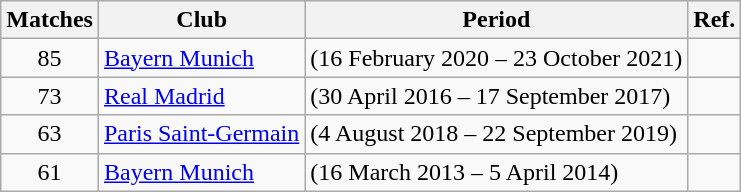<table class="wikitable sortable" style="text-align:left">
<tr>
<th>Matches</th>
<th>Club</th>
<th>Period</th>
<th>Ref.</th>
</tr>
<tr>
<td style="text-align:center;">85</td>
<td> <a href='#'>Bayern Munich</a></td>
<td>(16 February 2020 – 23 October 2021)</td>
<td></td>
</tr>
<tr>
<td style="text-align:center;">73</td>
<td> <a href='#'>Real Madrid</a></td>
<td>(30 April 2016 – 17 September 2017)</td>
<td></td>
</tr>
<tr>
<td style="text-align:center;">63</td>
<td> <a href='#'>Paris Saint-Germain</a></td>
<td>(4 August 2018 – 22 September 2019)</td>
<td></td>
</tr>
<tr>
<td style="text-align:center;">61</td>
<td> <a href='#'>Bayern Munich</a></td>
<td>(16 March 2013 – 5 April 2014)</td>
<td></td>
</tr>
</table>
